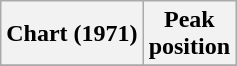<table class="wikitable sortable plainrowheaders" style="text-align:center">
<tr>
<th scope="col">Chart (1971)</th>
<th scope="col">Peak<br>position</th>
</tr>
<tr>
</tr>
</table>
